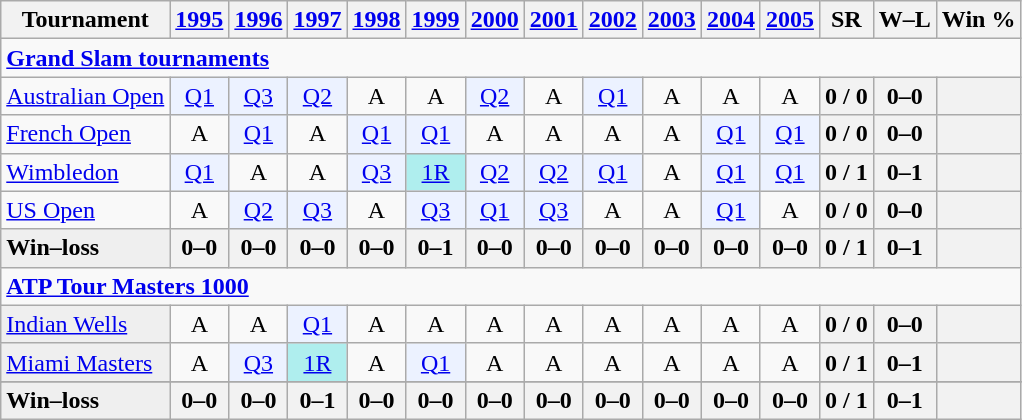<table class=wikitable style=text-align:center>
<tr>
<th>Tournament</th>
<th><a href='#'>1995</a></th>
<th><a href='#'>1996</a></th>
<th><a href='#'>1997</a></th>
<th><a href='#'>1998</a></th>
<th><a href='#'>1999</a></th>
<th><a href='#'>2000</a></th>
<th><a href='#'>2001</a></th>
<th><a href='#'>2002</a></th>
<th><a href='#'>2003</a></th>
<th><a href='#'>2004</a></th>
<th><a href='#'>2005</a></th>
<th>SR</th>
<th>W–L</th>
<th>Win %</th>
</tr>
<tr>
<td colspan=25 style=text-align:left><a href='#'><strong>Grand Slam tournaments</strong></a></td>
</tr>
<tr>
<td align=left><a href='#'>Australian Open</a></td>
<td bgcolor=ecf2ff><a href='#'>Q1</a></td>
<td bgcolor=ecf2ff><a href='#'>Q3</a></td>
<td bgcolor=ecf2ff><a href='#'>Q2</a></td>
<td>A</td>
<td>A</td>
<td bgcolor=ecf2ff><a href='#'>Q2</a></td>
<td>A</td>
<td bgcolor=ecf2ff><a href='#'>Q1</a></td>
<td>A</td>
<td>A</td>
<td>A</td>
<th>0 / 0</th>
<th>0–0</th>
<th></th>
</tr>
<tr>
<td align=left><a href='#'>French Open</a></td>
<td>A</td>
<td bgcolor=ecf2ff><a href='#'>Q1</a></td>
<td>A</td>
<td bgcolor=ecf2ff><a href='#'>Q1</a></td>
<td bgcolor=ecf2ff><a href='#'>Q1</a></td>
<td>A</td>
<td>A</td>
<td>A</td>
<td>A</td>
<td bgcolor=ecf2ff><a href='#'>Q1</a></td>
<td bgcolor=ecf2ff><a href='#'>Q1</a></td>
<th>0 / 0</th>
<th>0–0</th>
<th></th>
</tr>
<tr>
<td align=left><a href='#'>Wimbledon</a></td>
<td bgcolor=ecf2ff><a href='#'>Q1</a></td>
<td>A</td>
<td>A</td>
<td bgcolor=ecf2ff><a href='#'>Q3</a></td>
<td bgcolor=afeeee><a href='#'>1R</a></td>
<td bgcolor=ecf2ff><a href='#'>Q2</a></td>
<td bgcolor=ecf2ff><a href='#'>Q2</a></td>
<td bgcolor=ecf2ff><a href='#'>Q1</a></td>
<td>A</td>
<td bgcolor=ecf2ff><a href='#'>Q1</a></td>
<td bgcolor=ecf2ff><a href='#'>Q1</a></td>
<th>0 / 1</th>
<th>0–1</th>
<th></th>
</tr>
<tr>
<td align=left><a href='#'>US Open</a></td>
<td>A</td>
<td bgcolor=ecf2ff><a href='#'>Q2</a></td>
<td bgcolor=ecf2ff><a href='#'>Q3</a></td>
<td>A</td>
<td bgcolor=ecf2ff><a href='#'>Q3</a></td>
<td bgcolor=ecf2ff><a href='#'>Q1</a></td>
<td bgcolor=ecf2ff><a href='#'>Q3</a></td>
<td>A</td>
<td>A</td>
<td bgcolor=ecf2ff><a href='#'>Q1</a></td>
<td>A</td>
<th>0 / 0</th>
<th>0–0</th>
<th></th>
</tr>
<tr style=font-weight:bold;background:#efefef>
<td style=text-align:left>Win–loss</td>
<th>0–0</th>
<th>0–0</th>
<th>0–0</th>
<th>0–0</th>
<th>0–1</th>
<th>0–0</th>
<th>0–0</th>
<th>0–0</th>
<th>0–0</th>
<th>0–0</th>
<th>0–0</th>
<th>0 / 1</th>
<th>0–1</th>
<th></th>
</tr>
<tr>
<td colspan=25 style=text-align:left><strong><a href='#'>ATP Tour Masters 1000</a></strong></td>
</tr>
<tr>
<td bgcolor=efefef align=left><a href='#'>Indian Wells</a></td>
<td>A</td>
<td>A</td>
<td bgcolor=ecf2ff><a href='#'>Q1</a></td>
<td>A</td>
<td>A</td>
<td>A</td>
<td>A</td>
<td>A</td>
<td>A</td>
<td>A</td>
<td>A</td>
<th>0 / 0</th>
<th>0–0</th>
<th></th>
</tr>
<tr>
<td bgcolor=efefef align=left><a href='#'>Miami Masters</a></td>
<td>A</td>
<td bgcolor=ecf2ff><a href='#'>Q3</a></td>
<td bgcolor=afeeee><a href='#'>1R</a></td>
<td>A</td>
<td bgcolor=ecf2ff><a href='#'>Q1</a></td>
<td>A</td>
<td>A</td>
<td>A</td>
<td>A</td>
<td>A</td>
<td>A</td>
<th>0 / 1</th>
<th>0–1</th>
<th></th>
</tr>
<tr>
</tr>
<tr style=font-weight:bold;background:#efefef>
<td style=text-align:left>Win–loss</td>
<th>0–0</th>
<th>0–0</th>
<th>0–1</th>
<th>0–0</th>
<th>0–0</th>
<th>0–0</th>
<th>0–0</th>
<th>0–0</th>
<th>0–0</th>
<th>0–0</th>
<th>0–0</th>
<th>0 / 1</th>
<th>0–1</th>
<th></th>
</tr>
</table>
